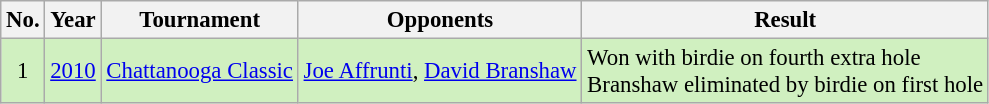<table class="wikitable" style="font-size:95%;">
<tr>
<th>No.</th>
<th>Year</th>
<th>Tournament</th>
<th>Opponents</th>
<th>Result</th>
</tr>
<tr style="background:#D0F0C0;">
<td align=center>1</td>
<td><a href='#'>2010</a></td>
<td><a href='#'>Chattanooga Classic</a></td>
<td> <a href='#'>Joe Affrunti</a>,  <a href='#'>David Branshaw</a></td>
<td>Won with birdie on fourth extra hole<br>Branshaw eliminated by birdie on first hole</td>
</tr>
</table>
